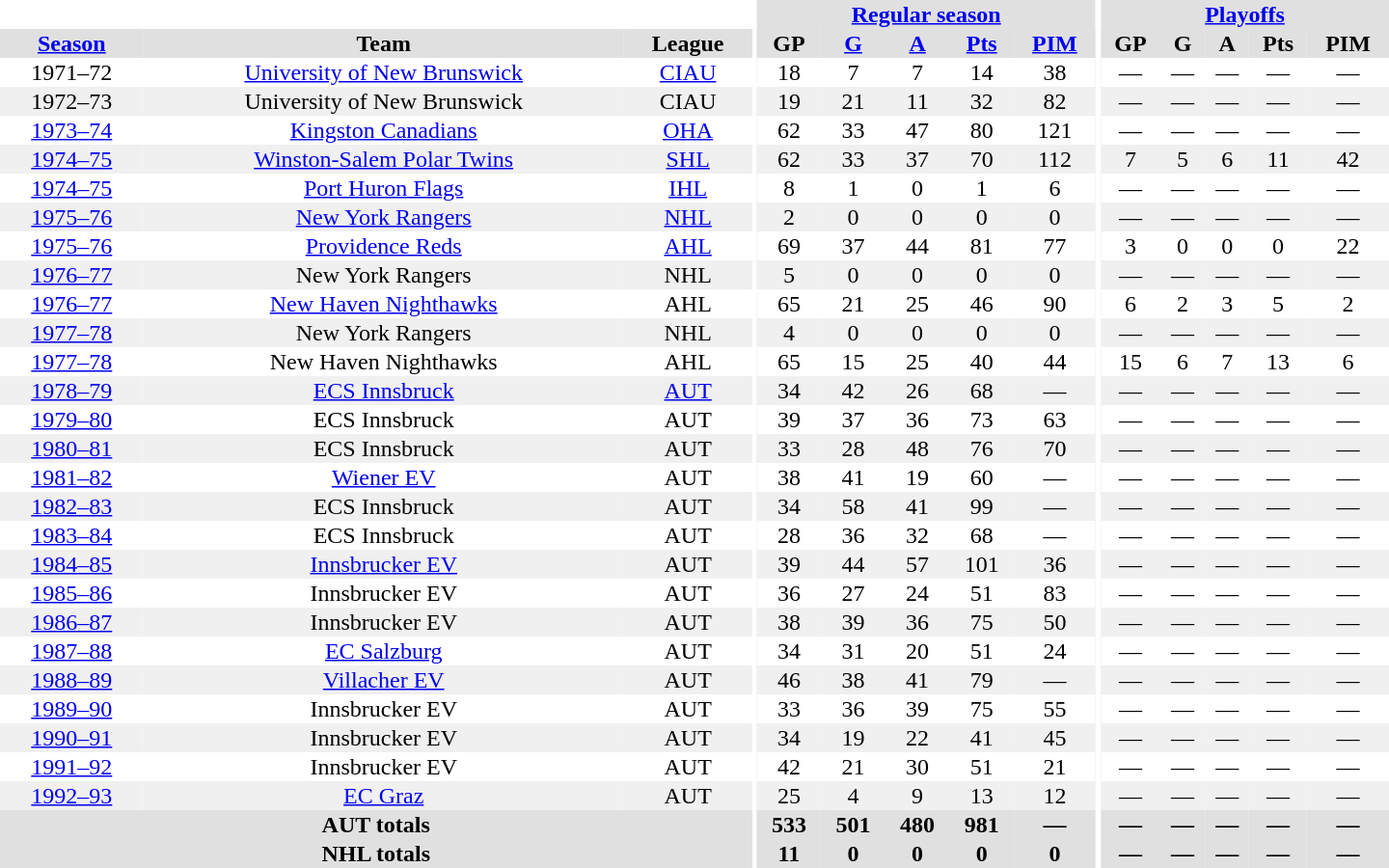<table border="0" cellpadding="1" cellspacing="0" style="text-align:center; width:60em">
<tr bgcolor="#e0e0e0">
<th colspan="3" bgcolor="#ffffff"></th>
<th rowspan="100" bgcolor="#ffffff"></th>
<th colspan="5"><a href='#'>Regular season</a></th>
<th rowspan="100" bgcolor="#ffffff"></th>
<th colspan="5"><a href='#'>Playoffs</a></th>
</tr>
<tr bgcolor="#e0e0e0">
<th><a href='#'>Season</a></th>
<th>Team</th>
<th>League</th>
<th>GP</th>
<th><a href='#'>G</a></th>
<th><a href='#'>A</a></th>
<th><a href='#'>Pts</a></th>
<th><a href='#'>PIM</a></th>
<th>GP</th>
<th>G</th>
<th>A</th>
<th>Pts</th>
<th>PIM</th>
</tr>
<tr>
<td>1971–72</td>
<td><a href='#'>University of New Brunswick</a></td>
<td><a href='#'>CIAU</a></td>
<td>18</td>
<td>7</td>
<td>7</td>
<td>14</td>
<td>38</td>
<td>—</td>
<td>—</td>
<td>—</td>
<td>—</td>
<td>—</td>
</tr>
<tr bgcolor="#f0f0f0">
<td>1972–73</td>
<td>University of New Brunswick</td>
<td>CIAU</td>
<td>19</td>
<td>21</td>
<td>11</td>
<td>32</td>
<td>82</td>
<td>—</td>
<td>—</td>
<td>—</td>
<td>—</td>
<td>—</td>
</tr>
<tr>
<td><a href='#'>1973–74</a></td>
<td><a href='#'>Kingston Canadians</a></td>
<td><a href='#'>OHA</a></td>
<td>62</td>
<td>33</td>
<td>47</td>
<td>80</td>
<td>121</td>
<td>—</td>
<td>—</td>
<td>—</td>
<td>—</td>
<td>—</td>
</tr>
<tr bgcolor="#f0f0f0">
<td><a href='#'>1974–75</a></td>
<td><a href='#'>Winston-Salem Polar Twins</a></td>
<td><a href='#'>SHL</a></td>
<td>62</td>
<td>33</td>
<td>37</td>
<td>70</td>
<td>112</td>
<td>7</td>
<td>5</td>
<td>6</td>
<td>11</td>
<td>42</td>
</tr>
<tr>
<td><a href='#'>1974–75</a></td>
<td><a href='#'>Port Huron Flags</a></td>
<td><a href='#'>IHL</a></td>
<td>8</td>
<td>1</td>
<td>0</td>
<td>1</td>
<td>6</td>
<td>—</td>
<td>—</td>
<td>—</td>
<td>—</td>
<td>—</td>
</tr>
<tr bgcolor="#f0f0f0">
<td><a href='#'>1975–76</a></td>
<td><a href='#'>New York Rangers</a></td>
<td><a href='#'>NHL</a></td>
<td>2</td>
<td>0</td>
<td>0</td>
<td>0</td>
<td>0</td>
<td>—</td>
<td>—</td>
<td>—</td>
<td>—</td>
<td>—</td>
</tr>
<tr>
<td><a href='#'>1975–76</a></td>
<td><a href='#'>Providence Reds</a></td>
<td><a href='#'>AHL</a></td>
<td>69</td>
<td>37</td>
<td>44</td>
<td>81</td>
<td>77</td>
<td>3</td>
<td>0</td>
<td>0</td>
<td>0</td>
<td>22</td>
</tr>
<tr bgcolor="#f0f0f0">
<td><a href='#'>1976–77</a></td>
<td>New York Rangers</td>
<td>NHL</td>
<td>5</td>
<td>0</td>
<td>0</td>
<td>0</td>
<td>0</td>
<td>—</td>
<td>—</td>
<td>—</td>
<td>—</td>
<td>—</td>
</tr>
<tr>
<td><a href='#'>1976–77</a></td>
<td><a href='#'>New Haven Nighthawks</a></td>
<td>AHL</td>
<td>65</td>
<td>21</td>
<td>25</td>
<td>46</td>
<td>90</td>
<td>6</td>
<td>2</td>
<td>3</td>
<td>5</td>
<td>2</td>
</tr>
<tr bgcolor="#f0f0f0">
<td><a href='#'>1977–78</a></td>
<td>New York Rangers</td>
<td>NHL</td>
<td>4</td>
<td>0</td>
<td>0</td>
<td>0</td>
<td>0</td>
<td>—</td>
<td>—</td>
<td>—</td>
<td>—</td>
<td>—</td>
</tr>
<tr>
<td><a href='#'>1977–78</a></td>
<td>New Haven Nighthawks</td>
<td>AHL</td>
<td>65</td>
<td>15</td>
<td>25</td>
<td>40</td>
<td>44</td>
<td>15</td>
<td>6</td>
<td>7</td>
<td>13</td>
<td>6</td>
</tr>
<tr bgcolor="#f0f0f0">
<td><a href='#'>1978–79</a></td>
<td><a href='#'>ECS Innsbruck</a></td>
<td><a href='#'>AUT</a></td>
<td>34</td>
<td>42</td>
<td>26</td>
<td>68</td>
<td>—</td>
<td>—</td>
<td>—</td>
<td>—</td>
<td>—</td>
<td>—</td>
</tr>
<tr>
<td><a href='#'>1979–80</a></td>
<td>ECS Innsbruck</td>
<td>AUT</td>
<td>39</td>
<td>37</td>
<td>36</td>
<td>73</td>
<td>63</td>
<td>—</td>
<td>—</td>
<td>—</td>
<td>—</td>
<td>—</td>
</tr>
<tr bgcolor="#f0f0f0">
<td><a href='#'>1980–81</a></td>
<td>ECS Innsbruck</td>
<td>AUT</td>
<td>33</td>
<td>28</td>
<td>48</td>
<td>76</td>
<td>70</td>
<td>—</td>
<td>—</td>
<td>—</td>
<td>—</td>
<td>—</td>
</tr>
<tr>
<td><a href='#'>1981–82</a></td>
<td><a href='#'>Wiener EV</a></td>
<td>AUT</td>
<td>38</td>
<td>41</td>
<td>19</td>
<td>60</td>
<td>—</td>
<td>—</td>
<td>—</td>
<td>—</td>
<td>—</td>
<td>—</td>
</tr>
<tr bgcolor="#f0f0f0">
<td><a href='#'>1982–83</a></td>
<td>ECS Innsbruck</td>
<td>AUT</td>
<td>34</td>
<td>58</td>
<td>41</td>
<td>99</td>
<td>—</td>
<td>—</td>
<td>—</td>
<td>—</td>
<td>—</td>
<td>—</td>
</tr>
<tr>
<td><a href='#'>1983–84</a></td>
<td>ECS Innsbruck</td>
<td>AUT</td>
<td>28</td>
<td>36</td>
<td>32</td>
<td>68</td>
<td>—</td>
<td>—</td>
<td>—</td>
<td>—</td>
<td>—</td>
<td>—</td>
</tr>
<tr bgcolor="#f0f0f0">
<td><a href='#'>1984–85</a></td>
<td><a href='#'>Innsbrucker EV</a></td>
<td>AUT</td>
<td>39</td>
<td>44</td>
<td>57</td>
<td>101</td>
<td>36</td>
<td>—</td>
<td>—</td>
<td>—</td>
<td>—</td>
<td>—</td>
</tr>
<tr>
<td><a href='#'>1985–86</a></td>
<td>Innsbrucker EV</td>
<td>AUT</td>
<td>36</td>
<td>27</td>
<td>24</td>
<td>51</td>
<td>83</td>
<td>—</td>
<td>—</td>
<td>—</td>
<td>—</td>
<td>—</td>
</tr>
<tr bgcolor="#f0f0f0">
<td><a href='#'>1986–87</a></td>
<td>Innsbrucker EV</td>
<td>AUT</td>
<td>38</td>
<td>39</td>
<td>36</td>
<td>75</td>
<td>50</td>
<td>—</td>
<td>—</td>
<td>—</td>
<td>—</td>
<td>—</td>
</tr>
<tr>
<td><a href='#'>1987–88</a></td>
<td><a href='#'>EC Salzburg</a></td>
<td>AUT</td>
<td>34</td>
<td>31</td>
<td>20</td>
<td>51</td>
<td>24</td>
<td>—</td>
<td>—</td>
<td>—</td>
<td>—</td>
<td>—</td>
</tr>
<tr bgcolor="#f0f0f0">
<td><a href='#'>1988–89</a></td>
<td><a href='#'>Villacher EV</a></td>
<td>AUT</td>
<td>46</td>
<td>38</td>
<td>41</td>
<td>79</td>
<td>—</td>
<td>—</td>
<td>—</td>
<td>—</td>
<td>—</td>
<td>—</td>
</tr>
<tr>
<td><a href='#'>1989–90</a></td>
<td>Innsbrucker EV</td>
<td>AUT</td>
<td>33</td>
<td>36</td>
<td>39</td>
<td>75</td>
<td>55</td>
<td>—</td>
<td>—</td>
<td>—</td>
<td>—</td>
<td>—</td>
</tr>
<tr bgcolor="#f0f0f0">
<td><a href='#'>1990–91</a></td>
<td>Innsbrucker EV</td>
<td>AUT</td>
<td>34</td>
<td>19</td>
<td>22</td>
<td>41</td>
<td>45</td>
<td>—</td>
<td>—</td>
<td>—</td>
<td>—</td>
<td>—</td>
</tr>
<tr>
<td><a href='#'>1991–92</a></td>
<td>Innsbrucker EV</td>
<td>AUT</td>
<td>42</td>
<td>21</td>
<td>30</td>
<td>51</td>
<td>21</td>
<td>—</td>
<td>—</td>
<td>—</td>
<td>—</td>
<td>—</td>
</tr>
<tr bgcolor="#f0f0f0">
<td><a href='#'>1992–93</a></td>
<td><a href='#'>EC Graz</a></td>
<td>AUT</td>
<td>25</td>
<td>4</td>
<td>9</td>
<td>13</td>
<td>12</td>
<td>—</td>
<td>—</td>
<td>—</td>
<td>—</td>
<td>—</td>
</tr>
<tr bgcolor="#e0e0e0">
<th colspan="3">AUT totals</th>
<th>533</th>
<th>501</th>
<th>480</th>
<th>981</th>
<th>—</th>
<th>—</th>
<th>—</th>
<th>—</th>
<th>—</th>
<th>—</th>
</tr>
<tr bgcolor="#e0e0e0">
<th colspan="3">NHL totals</th>
<th>11</th>
<th>0</th>
<th>0</th>
<th>0</th>
<th>0</th>
<th>—</th>
<th>—</th>
<th>—</th>
<th>—</th>
<th>—</th>
</tr>
</table>
